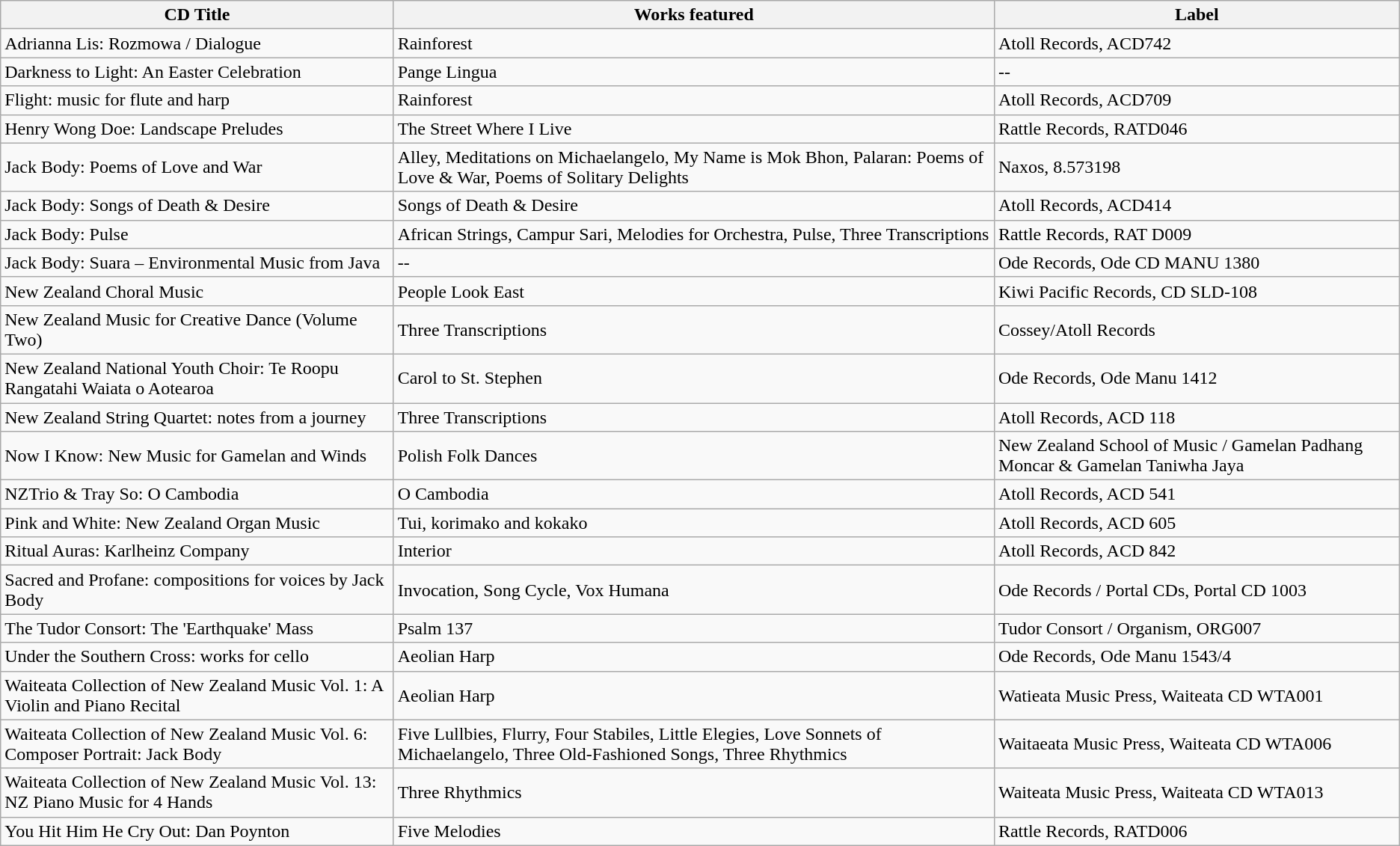<table class="wikitable">
<tr>
<th>CD Title</th>
<th>Works featured</th>
<th>Label</th>
</tr>
<tr>
<td>Adrianna Lis: Rozmowa / Dialogue</td>
<td>Rainforest</td>
<td>Atoll Records, ACD742</td>
</tr>
<tr>
<td>Darkness to Light: An Easter Celebration</td>
<td>Pange Lingua</td>
<td>--</td>
</tr>
<tr>
<td>Flight: music for flute and harp</td>
<td>Rainforest</td>
<td>Atoll Records, ACD709</td>
</tr>
<tr>
<td>Henry Wong Doe: Landscape Preludes</td>
<td>The Street Where I Live</td>
<td>Rattle Records, RATD046</td>
</tr>
<tr>
<td>Jack Body: Poems of Love and War</td>
<td>Alley, Meditations on Michaelangelo, My Name is Mok Bhon, Palaran: Poems of Love & War, Poems of Solitary Delights</td>
<td>Naxos, 8.573198</td>
</tr>
<tr>
<td>Jack Body: Songs of Death & Desire</td>
<td>Songs of Death & Desire</td>
<td>Atoll Records, ACD414</td>
</tr>
<tr>
<td>Jack Body: Pulse</td>
<td>African Strings, Campur Sari, Melodies for Orchestra, Pulse, Three Transcriptions</td>
<td>Rattle Records, RAT D009</td>
</tr>
<tr>
<td>Jack Body: Suara – Environmental Music from Java</td>
<td>--</td>
<td>Ode Records, Ode CD MANU 1380</td>
</tr>
<tr>
<td>New Zealand Choral Music</td>
<td>People Look East</td>
<td>Kiwi Pacific Records, CD SLD-108</td>
</tr>
<tr>
<td>New Zealand Music for Creative Dance (Volume Two)</td>
<td>Three Transcriptions</td>
<td>Cossey/Atoll Records</td>
</tr>
<tr>
<td>New Zealand National Youth Choir: Te Roopu Rangatahi Waiata o Aotearoa</td>
<td>Carol to St. Stephen</td>
<td>Ode Records, Ode Manu 1412</td>
</tr>
<tr>
<td>New Zealand String Quartet: notes from a journey</td>
<td>Three Transcriptions</td>
<td>Atoll Records, ACD 118</td>
</tr>
<tr>
<td>Now I Know: New Music for Gamelan and Winds</td>
<td>Polish Folk Dances</td>
<td>New Zealand School of Music / Gamelan Padhang Moncar & Gamelan Taniwha Jaya</td>
</tr>
<tr>
<td>NZTrio & Tray So: O Cambodia</td>
<td>O Cambodia</td>
<td>Atoll Records, ACD 541</td>
</tr>
<tr>
<td>Pink and White: New Zealand Organ Music</td>
<td>Tui, korimako and kokako</td>
<td>Atoll Records, ACD 605</td>
</tr>
<tr>
<td>Ritual Auras: Karlheinz Company</td>
<td>Interior</td>
<td>Atoll Records, ACD 842</td>
</tr>
<tr>
<td>Sacred and Profane: compositions for voices by Jack Body</td>
<td>Invocation, Song Cycle, Vox Humana</td>
<td>Ode Records / Portal CDs, Portal CD 1003</td>
</tr>
<tr>
<td>The Tudor Consort: The 'Earthquake' Mass</td>
<td>Psalm 137</td>
<td>Tudor Consort / Organism, ORG007</td>
</tr>
<tr>
<td>Under the Southern Cross: works for cello</td>
<td>Aeolian Harp</td>
<td>Ode Records, Ode Manu 1543/4</td>
</tr>
<tr>
<td>Waiteata Collection of New Zealand Music Vol. 1: A Violin and Piano Recital</td>
<td>Aeolian Harp</td>
<td>Watieata Music Press, Waiteata CD WTA001</td>
</tr>
<tr>
<td>Waiteata Collection of New Zealand Music Vol. 6: Composer Portrait: Jack Body</td>
<td>Five Lullbies, Flurry, Four Stabiles, Little Elegies, Love Sonnets of Michaelangelo, Three Old-Fashioned Songs, Three Rhythmics</td>
<td>Waitaeata Music Press, Waiteata CD WTA006</td>
</tr>
<tr>
<td>Waiteata Collection of New Zealand Music Vol. 13: NZ Piano Music for 4 Hands</td>
<td>Three Rhythmics</td>
<td>Waiteata Music Press, Waiteata CD WTA013</td>
</tr>
<tr>
<td>You Hit Him He Cry Out: Dan Poynton</td>
<td>Five Melodies</td>
<td>Rattle Records, RATD006</td>
</tr>
</table>
